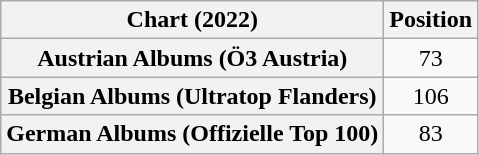<table class="wikitable sortable plainrowheaders">
<tr>
<th>Chart (2022)</th>
<th>Position</th>
</tr>
<tr>
<th scope="row">Austrian Albums (Ö3 Austria)</th>
<td style="text-align:center;">73</td>
</tr>
<tr>
<th scope="row">Belgian Albums (Ultratop Flanders)</th>
<td style="text-align:center;">106</td>
</tr>
<tr>
<th scope="row">German Albums (Offizielle Top 100)</th>
<td style="text-align:center;">83</td>
</tr>
</table>
